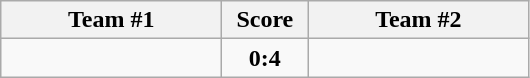<table class="wikitable" style="text-align:center;">
<tr>
<th width=140>Team #1</th>
<th width=50>Score</th>
<th width=140>Team #2</th>
</tr>
<tr>
<td style="text-align:right;"></td>
<td><strong>0:4</strong></td>
<td style="text-align:left;"></td>
</tr>
</table>
